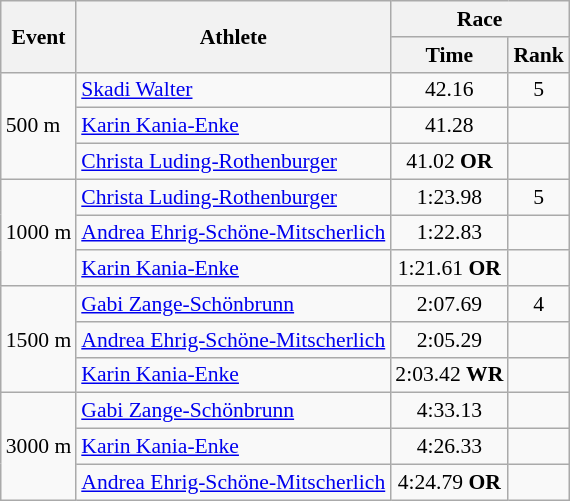<table class="wikitable" border="1" style="font-size:90%">
<tr>
<th rowspan=2>Event</th>
<th rowspan=2>Athlete</th>
<th colspan=2>Race</th>
</tr>
<tr>
<th>Time</th>
<th>Rank</th>
</tr>
<tr>
<td rowspan=3>500 m</td>
<td><a href='#'>Skadi Walter</a></td>
<td align=center>42.16</td>
<td align=center>5</td>
</tr>
<tr>
<td><a href='#'>Karin Kania-Enke</a></td>
<td align=center>41.28</td>
<td align=center></td>
</tr>
<tr>
<td><a href='#'>Christa Luding-Rothenburger</a></td>
<td align=center>41.02 <strong>OR</strong></td>
<td align=center></td>
</tr>
<tr>
<td rowspan=3>1000 m</td>
<td><a href='#'>Christa Luding-Rothenburger</a></td>
<td align=center>1:23.98</td>
<td align=center>5</td>
</tr>
<tr>
<td><a href='#'>Andrea Ehrig-Schöne-Mitscherlich</a></td>
<td align=center>1:22.83</td>
<td align=center></td>
</tr>
<tr>
<td><a href='#'>Karin Kania-Enke</a></td>
<td align=center>1:21.61 <strong>OR</strong></td>
<td align=center></td>
</tr>
<tr>
<td rowspan=3>1500 m</td>
<td><a href='#'>Gabi Zange-Schönbrunn</a></td>
<td align=center>2:07.69</td>
<td align=center>4</td>
</tr>
<tr>
<td><a href='#'>Andrea Ehrig-Schöne-Mitscherlich</a></td>
<td align=center>2:05.29</td>
<td align=center></td>
</tr>
<tr>
<td><a href='#'>Karin Kania-Enke</a></td>
<td align=center>2:03.42 <strong>WR</strong></td>
<td align=center></td>
</tr>
<tr>
<td rowspan=3>3000 m</td>
<td><a href='#'>Gabi Zange-Schönbrunn</a></td>
<td align=center>4:33.13</td>
<td align=center></td>
</tr>
<tr>
<td><a href='#'>Karin Kania-Enke</a></td>
<td align=center>4:26.33</td>
<td align=center></td>
</tr>
<tr>
<td><a href='#'>Andrea Ehrig-Schöne-Mitscherlich</a></td>
<td align=center>4:24.79 <strong>OR</strong></td>
<td align=center></td>
</tr>
</table>
